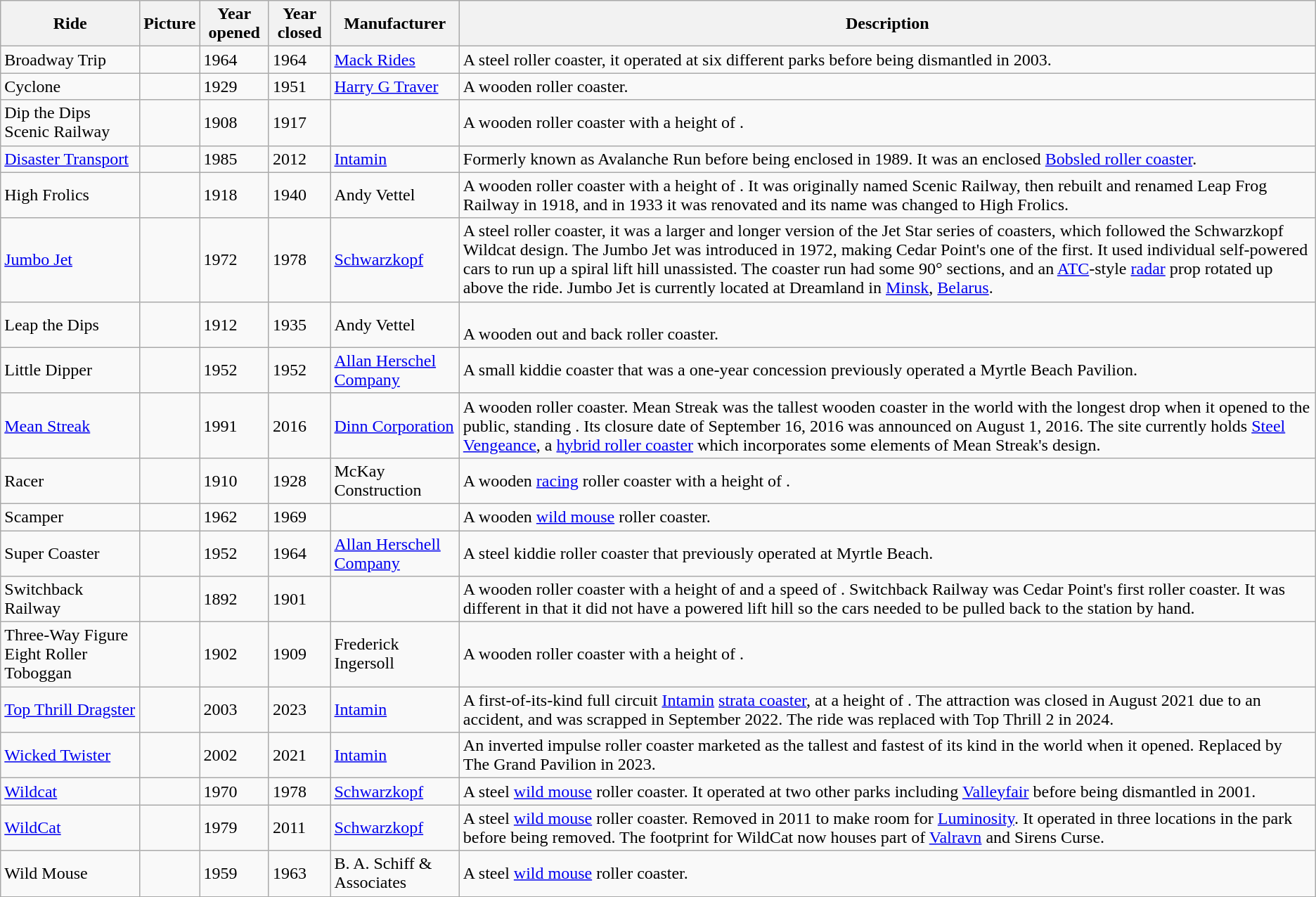<table class="wikitable sortable">
<tr>
<th>Ride</th>
<th>Picture</th>
<th>Year opened</th>
<th>Year closed</th>
<th>Manufacturer</th>
<th>Description</th>
</tr>
<tr>
<td>Broadway Trip</td>
<td></td>
<td>1964</td>
<td>1964</td>
<td><a href='#'>Mack Rides</a></td>
<td>A steel roller coaster, it operated at six different parks before being dismantled in 2003.</td>
</tr>
<tr>
<td>Cyclone</td>
<td> </td>
<td>1929</td>
<td>1951</td>
<td><a href='#'>Harry G Traver</a></td>
<td>A wooden roller coaster.</td>
</tr>
<tr>
<td>Dip the Dips Scenic Railway</td>
<td></td>
<td>1908</td>
<td>1917</td>
<td></td>
<td>A wooden roller coaster with a height of .</td>
</tr>
<tr>
<td><a href='#'>Disaster Transport</a></td>
<td> </td>
<td>1985</td>
<td>2012</td>
<td><a href='#'>Intamin</a></td>
<td>Formerly known as Avalanche Run before being enclosed in 1989. It was an enclosed <a href='#'>Bobsled roller coaster</a>.</td>
</tr>
<tr>
<td>High Frolics</td>
<td> </td>
<td>1918</td>
<td>1940</td>
<td>Andy Vettel</td>
<td>A wooden roller coaster with a height of . It was originally named Scenic Railway, then rebuilt and renamed Leap Frog Railway in 1918, and in 1933 it was renovated and its name was changed to High Frolics.</td>
</tr>
<tr>
<td><a href='#'>Jumbo Jet</a></td>
<td> </td>
<td>1972</td>
<td>1978</td>
<td><a href='#'>Schwarzkopf</a></td>
<td>A steel roller coaster, it was a larger and longer version of the Jet Star series of coasters, which followed the Schwarzkopf Wildcat design. The Jumbo Jet was introduced in 1972, making Cedar Point's one of the first. It used individual self-powered cars to run up a spiral lift hill unassisted. The coaster run had some 90° sections, and an <a href='#'>ATC</a>-style <a href='#'>radar</a> prop rotated up above the ride. Jumbo Jet is currently located at Dreamland in <a href='#'>Minsk</a>, <a href='#'>Belarus</a>.</td>
</tr>
<tr>
<td>Leap the Dips</td>
<td> </td>
<td>1912</td>
<td>1935</td>
<td>Andy Vettel</td>
<td><br>A wooden out and back roller coaster.</td>
</tr>
<tr>
<td>Little Dipper</td>
<td></td>
<td>1952</td>
<td>1952</td>
<td><a href='#'>Allan Herschel Company</a></td>
<td>A small kiddie coaster that was a one-year concession previously operated a Myrtle Beach Pavilion.</td>
</tr>
<tr>
<td><a href='#'>Mean Streak</a></td>
<td> </td>
<td>1991</td>
<td>2016</td>
<td><a href='#'>Dinn Corporation</a></td>
<td>A wooden roller coaster. Mean Streak was the tallest wooden coaster in the world with the longest drop when it opened to the public, standing . Its closure date of September 16, 2016 was announced on August 1, 2016. The site currently holds <a href='#'>Steel Vengeance</a>, a <a href='#'>hybrid roller coaster</a> which incorporates some elements of Mean Streak's design.</td>
</tr>
<tr>
<td>Racer</td>
<td> </td>
<td>1910</td>
<td>1928</td>
<td>McKay Construction</td>
<td>A wooden <a href='#'>racing</a> roller coaster with a height of .</td>
</tr>
<tr>
<td>Scamper</td>
<td> </td>
<td>1962</td>
<td>1969</td>
<td></td>
<td>A wooden <a href='#'>wild mouse</a> roller coaster.</td>
</tr>
<tr>
<td>Super Coaster</td>
<td></td>
<td>1952</td>
<td>1964</td>
<td><a href='#'>Allan Herschell Company</a></td>
<td>A steel kiddie roller coaster that previously operated at Myrtle Beach.</td>
</tr>
<tr>
<td>Switchback Railway</td>
<td> </td>
<td>1892</td>
<td>1901</td>
<td></td>
<td>A wooden roller coaster with a height of  and a speed of . Switchback Railway was Cedar Point's first roller coaster. It was different in that it did not have a powered lift hill so the cars needed to be pulled back to the station by hand.</td>
</tr>
<tr>
<td>Three-Way Figure Eight Roller Toboggan</td>
<td> </td>
<td>1902</td>
<td>1909</td>
<td>Frederick Ingersoll</td>
<td>A wooden roller coaster with a height of .</td>
</tr>
<tr>
<td><a href='#'>Top Thrill Dragster</a></td>
<td> </td>
<td>2003</td>
<td>2023</td>
<td><a href='#'>Intamin</a></td>
<td>A first-of-its-kind full circuit <a href='#'>Intamin</a> <a href='#'>strata coaster</a>, at a height of . The attraction was closed in August 2021 due to an accident, and was scrapped in September 2022. The ride was replaced with Top Thrill 2 in 2024.</td>
</tr>
<tr>
<td><a href='#'>Wicked Twister</a></td>
<td> </td>
<td>2002</td>
<td>2021</td>
<td><a href='#'>Intamin</a></td>
<td>An inverted impulse roller coaster marketed as the tallest and fastest of its kind in the world when it opened. Replaced by The Grand Pavilion in 2023.</td>
</tr>
<tr>
<td><a href='#'>Wildcat</a></td>
<td> </td>
<td>1970</td>
<td>1978</td>
<td><a href='#'>Schwarzkopf</a></td>
<td>A steel <a href='#'>wild mouse</a> roller coaster. It operated at two other parks including <a href='#'>Valleyfair</a> before being dismantled in 2001.</td>
</tr>
<tr>
<td><a href='#'>WildCat</a></td>
<td> </td>
<td>1979</td>
<td>2011</td>
<td><a href='#'>Schwarzkopf</a></td>
<td>A steel <a href='#'>wild mouse</a> roller coaster. Removed in 2011 to make room for <a href='#'>Luminosity</a>. It operated in three locations in the park before being removed. The footprint for WildCat now houses part of <a href='#'>Valravn</a> and Sirens Curse.</td>
</tr>
<tr>
<td>Wild Mouse</td>
<td> </td>
<td>1959</td>
<td>1963</td>
<td>B. A. Schiff & Associates</td>
<td>A steel <a href='#'>wild mouse</a> roller coaster.</td>
</tr>
</table>
